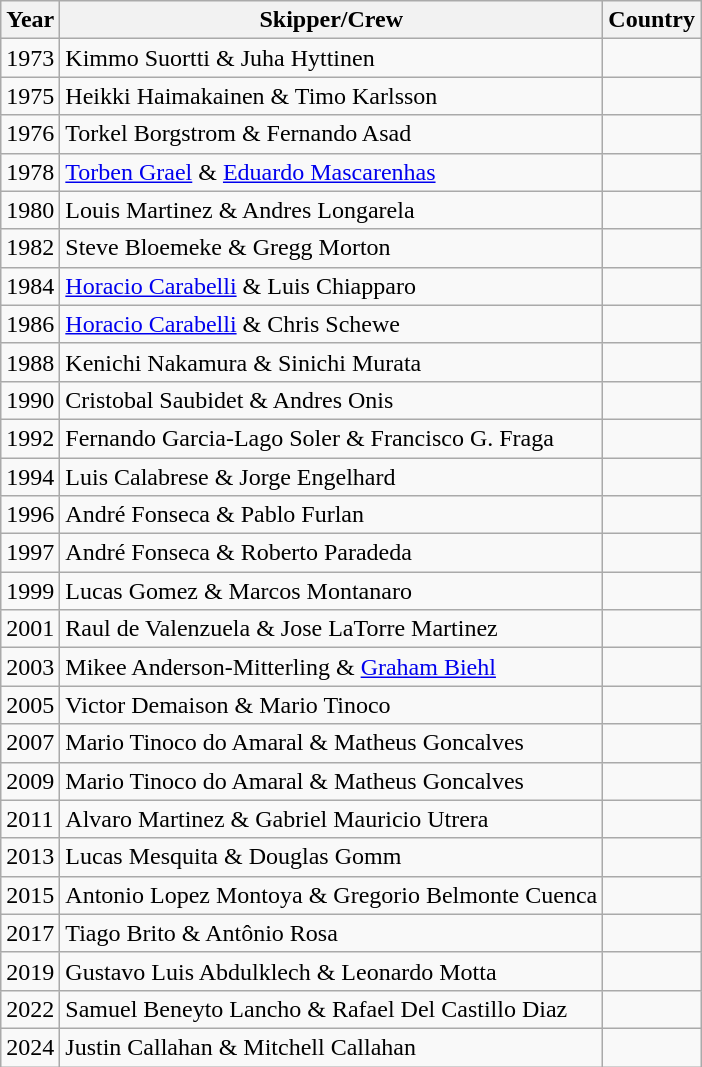<table class="wikitable">
<tr>
<th>Year</th>
<th>Skipper/Crew</th>
<th>Country</th>
</tr>
<tr>
<td>1973</td>
<td>Kimmo Suortti & Juha Hyttinen</td>
<td></td>
</tr>
<tr>
<td>1975</td>
<td>Heikki Haimakainen & Timo Karlsson</td>
<td></td>
</tr>
<tr>
<td>1976</td>
<td>Torkel Borgstrom & Fernando Asad</td>
<td></td>
</tr>
<tr>
<td>1978</td>
<td><a href='#'>Torben Grael</a> & <a href='#'>Eduardo Mascarenhas</a></td>
<td></td>
</tr>
<tr>
<td>1980</td>
<td>Louis Martinez & Andres Longarela</td>
<td></td>
</tr>
<tr>
<td>1982</td>
<td>Steve Bloemeke & Gregg Morton</td>
<td></td>
</tr>
<tr>
<td>1984</td>
<td><a href='#'>Horacio Carabelli</a> & Luis Chiapparo</td>
<td></td>
</tr>
<tr>
<td>1986</td>
<td><a href='#'>Horacio Carabelli</a> & Chris Schewe</td>
<td></td>
</tr>
<tr>
<td>1988</td>
<td>Kenichi Nakamura & Sinichi Murata</td>
<td></td>
</tr>
<tr>
<td>1990</td>
<td>Cristobal Saubidet & Andres Onis</td>
<td></td>
</tr>
<tr>
<td>1992</td>
<td>Fernando Garcia-Lago Soler & Francisco G. Fraga</td>
<td></td>
</tr>
<tr>
<td>1994</td>
<td>Luis Calabrese & Jorge Engelhard</td>
<td></td>
</tr>
<tr>
<td>1996</td>
<td>André Fonseca & Pablo Furlan</td>
<td></td>
</tr>
<tr>
<td>1997</td>
<td>André Fonseca & Roberto Paradeda</td>
<td></td>
</tr>
<tr>
<td>1999</td>
<td>Lucas Gomez & Marcos Montanaro</td>
<td></td>
</tr>
<tr>
<td>2001</td>
<td>Raul de Valenzuela & Jose LaTorre Martinez</td>
<td></td>
</tr>
<tr>
<td>2003</td>
<td>Mikee Anderson-Mitterling & <a href='#'>Graham Biehl</a></td>
<td></td>
</tr>
<tr>
<td>2005</td>
<td>Victor Demaison & Mario Tinoco</td>
<td></td>
</tr>
<tr>
<td>2007</td>
<td>Mario Tinoco do Amaral & Matheus Goncalves</td>
<td></td>
</tr>
<tr>
<td>2009</td>
<td>Mario Tinoco do Amaral & Matheus Goncalves</td>
<td></td>
</tr>
<tr>
<td>2011</td>
<td>Alvaro Martinez & Gabriel Mauricio Utrera</td>
<td></td>
</tr>
<tr>
<td>2013</td>
<td>Lucas Mesquita & Douglas Gomm</td>
<td></td>
</tr>
<tr>
<td>2015</td>
<td>Antonio Lopez Montoya & Gregorio Belmonte Cuenca</td>
<td></td>
</tr>
<tr>
<td>2017</td>
<td>Tiago Brito & Antônio Rosa</td>
<td></td>
</tr>
<tr>
<td>2019</td>
<td>Gustavo Luis Abdulklech & Leonardo Motta</td>
<td></td>
</tr>
<tr>
<td>2022</td>
<td>Samuel Beneyto Lancho & Rafael Del Castillo Diaz</td>
<td></td>
</tr>
<tr>
<td>2024</td>
<td>Justin Callahan & Mitchell Callahan</td>
<td></td>
</tr>
</table>
